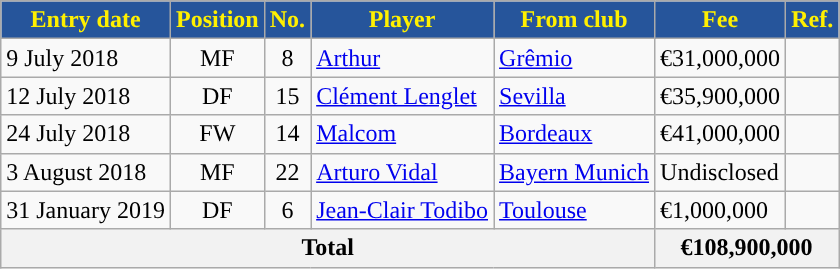<table class="wikitable sortable">
<tr>
<th style="background:#26559B; color:#FFF000; ">Entry date</th>
<th style="background:#26559B; color:#FFF000; ">Position</th>
<th style="background:#26559B; color:#FFF000; ">No.</th>
<th style="background:#26559B; color:#FFF000; ">Player</th>
<th style="background:#26559B; color:#FFF000; ">From club</th>
<th style="background:#26559B; color:#FFF000; ">Fee</th>
<th style="background:#26559B; color:#FFF000; ">Ref.</th>
</tr>
<tr>
<td>9 July 2018</td>
<td style="text-align:center;">MF</td>
<td style="text-align:center;">8</td>
<td style="text-align:left;"> <a href='#'>Arthur</a></td>
<td style="text-align:left;"> <a href='#'>Grêmio</a></td>
<td>€31,000,000</td>
<td></td>
</tr>
<tr>
<td>12 July 2018</td>
<td style="text-align:center;">DF</td>
<td style="text-align:center;">15</td>
<td style="text-align:left;"> <a href='#'>Clément Lenglet</a></td>
<td style="text-align:left;"> <a href='#'>Sevilla</a></td>
<td>€35,900,000</td>
<td></td>
</tr>
<tr>
<td>24 July 2018</td>
<td style="text-align:center;">FW</td>
<td style="text-align:center;">14</td>
<td style="text-align:left;"> <a href='#'>Malcom</a></td>
<td style="text-align:left;"> <a href='#'>Bordeaux</a></td>
<td>€41,000,000</td>
<td></td>
</tr>
<tr>
<td>3 August 2018</td>
<td style="text-align:center;">MF</td>
<td style="text-align:center;">22</td>
<td style="text-align:left;"> <a href='#'>Arturo Vidal</a></td>
<td style="text-align:left;"> <a href='#'>Bayern Munich</a></td>
<td>Undisclosed</td>
<td></td>
</tr>
<tr>
<td>31 January 2019</td>
<td style="text-align:center;">DF</td>
<td style="text-align:center;">6</td>
<td style="text-align:left;"> <a href='#'>Jean-Clair Todibo</a></td>
<td style="text-align:left;"> <a href='#'>Toulouse</a></td>
<td>€1,000,000</td>
<td></td>
</tr>
<tr>
<th colspan="5">Total</th>
<th colspan="2">€108,900,000</th>
</tr>
</table>
